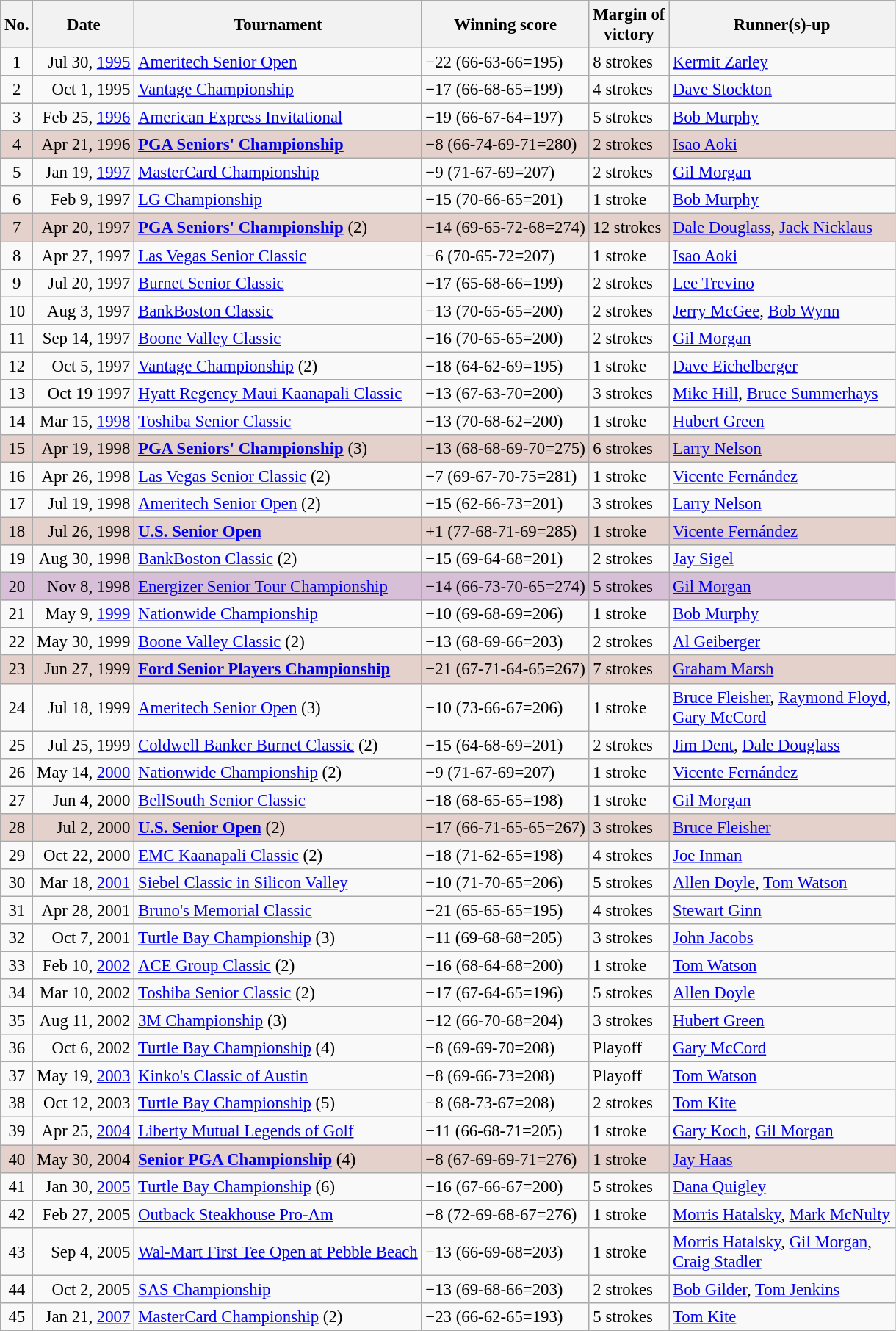<table class="wikitable" style="font-size:95%;">
<tr>
<th>No.</th>
<th>Date</th>
<th>Tournament</th>
<th>Winning score</th>
<th>Margin of<br>victory</th>
<th>Runner(s)-up</th>
</tr>
<tr>
<td align=center>1</td>
<td align=right>Jul 30, <a href='#'>1995</a></td>
<td><a href='#'>Ameritech Senior Open</a></td>
<td>−22 (66-63-66=195)</td>
<td>8 strokes</td>
<td> <a href='#'>Kermit Zarley</a></td>
</tr>
<tr>
<td align=center>2</td>
<td align=right>Oct 1, 1995</td>
<td><a href='#'>Vantage Championship</a></td>
<td>−17 (66-68-65=199)</td>
<td>4 strokes</td>
<td> <a href='#'>Dave Stockton</a></td>
</tr>
<tr>
<td align=center>3</td>
<td align=right>Feb 25, <a href='#'>1996</a></td>
<td><a href='#'>American Express Invitational</a></td>
<td>−19 (66-67-64=197)</td>
<td>5 strokes</td>
<td> <a href='#'>Bob Murphy</a></td>
</tr>
<tr style="background:#e5d1cb;">
<td align=center>4</td>
<td align=right>Apr 21, 1996</td>
<td><strong><a href='#'>PGA Seniors' Championship</a></strong></td>
<td>−8 (66-74-69-71=280)</td>
<td>2 strokes</td>
<td> <a href='#'>Isao Aoki</a></td>
</tr>
<tr>
<td align=center>5</td>
<td align=right>Jan 19, <a href='#'>1997</a></td>
<td><a href='#'>MasterCard Championship</a></td>
<td>−9 (71-67-69=207)</td>
<td>2 strokes</td>
<td> <a href='#'>Gil Morgan</a></td>
</tr>
<tr>
<td align=center>6</td>
<td align=right>Feb 9, 1997</td>
<td><a href='#'>LG Championship</a></td>
<td>−15 (70-66-65=201)</td>
<td>1 stroke</td>
<td> <a href='#'>Bob Murphy</a></td>
</tr>
<tr style="background:#e5d1cb;">
<td align=center>7</td>
<td align=right>Apr 20, 1997</td>
<td><strong><a href='#'>PGA Seniors' Championship</a></strong> (2)</td>
<td>−14 (69-65-72-68=274)</td>
<td>12 strokes</td>
<td> <a href='#'>Dale Douglass</a>,  <a href='#'>Jack Nicklaus</a></td>
</tr>
<tr>
<td align=center>8</td>
<td align=right>Apr 27, 1997</td>
<td><a href='#'>Las Vegas Senior Classic</a></td>
<td>−6 (70-65-72=207)</td>
<td>1 stroke</td>
<td> <a href='#'>Isao Aoki</a></td>
</tr>
<tr>
<td align=center>9</td>
<td align=right>Jul 20, 1997</td>
<td><a href='#'>Burnet Senior Classic</a></td>
<td>−17 (65-68-66=199)</td>
<td>2 strokes</td>
<td> <a href='#'>Lee Trevino</a></td>
</tr>
<tr>
<td align=center>10</td>
<td align=right>Aug 3, 1997</td>
<td><a href='#'>BankBoston Classic</a></td>
<td>−13 (70-65-65=200)</td>
<td>2 strokes</td>
<td> <a href='#'>Jerry McGee</a>,  <a href='#'>Bob Wynn</a></td>
</tr>
<tr>
<td align=center>11</td>
<td align=right>Sep 14, 1997</td>
<td><a href='#'>Boone Valley Classic</a></td>
<td>−16 (70-65-65=200)</td>
<td>2 strokes</td>
<td> <a href='#'>Gil Morgan</a></td>
</tr>
<tr>
<td align=center>12</td>
<td align=right>Oct 5, 1997</td>
<td><a href='#'>Vantage Championship</a> (2)</td>
<td>−18 (64-62-69=195)</td>
<td>1 stroke</td>
<td> <a href='#'>Dave Eichelberger</a></td>
</tr>
<tr>
<td align=center>13</td>
<td align=right>Oct 19 1997</td>
<td><a href='#'>Hyatt Regency Maui Kaanapali Classic</a></td>
<td>−13 (67-63-70=200)</td>
<td>3 strokes</td>
<td> <a href='#'>Mike Hill</a>,  <a href='#'>Bruce Summerhays</a></td>
</tr>
<tr>
<td align=center>14</td>
<td align=right>Mar 15, <a href='#'>1998</a></td>
<td><a href='#'>Toshiba Senior Classic</a></td>
<td>−13 (70-68-62=200)</td>
<td>1 stroke</td>
<td> <a href='#'>Hubert Green</a></td>
</tr>
<tr style="background:#e5d1cb;">
<td align=center>15</td>
<td align=right>Apr 19, 1998</td>
<td><strong><a href='#'>PGA Seniors' Championship</a></strong> (3)</td>
<td>−13 (68-68-69-70=275)</td>
<td>6 strokes</td>
<td> <a href='#'>Larry Nelson</a></td>
</tr>
<tr>
<td align=center>16</td>
<td align=right>Apr 26, 1998</td>
<td><a href='#'>Las Vegas Senior Classic</a> (2)</td>
<td>−7 (69-67-70-75=281)</td>
<td>1 stroke</td>
<td> <a href='#'>Vicente Fernández</a></td>
</tr>
<tr>
<td align=center>17</td>
<td align=right>Jul 19, 1998</td>
<td><a href='#'>Ameritech Senior Open</a> (2)</td>
<td>−15 (62-66-73=201)</td>
<td>3 strokes</td>
<td> <a href='#'>Larry Nelson</a></td>
</tr>
<tr style="background:#e5d1cb;">
<td align=center>18</td>
<td align=right>Jul 26, 1998</td>
<td><strong><a href='#'>U.S. Senior Open</a></strong></td>
<td>+1 (77-68-71-69=285)</td>
<td>1 stroke</td>
<td> <a href='#'>Vicente Fernández</a></td>
</tr>
<tr>
<td align=center>19</td>
<td align=right>Aug 30, 1998</td>
<td><a href='#'>BankBoston Classic</a> (2)</td>
<td>−15 (69-64-68=201)</td>
<td>2 strokes</td>
<td> <a href='#'>Jay Sigel</a></td>
</tr>
<tr style="background:thistle;">
<td align=center>20</td>
<td align=right>Nov 8, 1998</td>
<td><a href='#'>Energizer Senior Tour Championship</a></td>
<td>−14 (66-73-70-65=274)</td>
<td>5 strokes</td>
<td> <a href='#'>Gil Morgan</a></td>
</tr>
<tr>
<td align=center>21</td>
<td align=right>May 9, <a href='#'>1999</a></td>
<td><a href='#'>Nationwide Championship</a></td>
<td>−10 (69-68-69=206)</td>
<td>1 stroke</td>
<td> <a href='#'>Bob Murphy</a></td>
</tr>
<tr>
<td align=center>22</td>
<td align=right>May 30, 1999</td>
<td><a href='#'>Boone Valley Classic</a> (2)</td>
<td>−13 (68-69-66=203)</td>
<td>2 strokes</td>
<td> <a href='#'>Al Geiberger</a></td>
</tr>
<tr style="background:#e5d1cb;">
<td align=center>23</td>
<td align=right>Jun 27, 1999</td>
<td><strong><a href='#'>Ford Senior Players Championship</a></strong></td>
<td>−21 (67-71-64-65=267)</td>
<td>7 strokes</td>
<td> <a href='#'>Graham Marsh</a></td>
</tr>
<tr>
<td align=center>24</td>
<td align=right>Jul 18, 1999</td>
<td><a href='#'>Ameritech Senior Open</a> (3)</td>
<td>−10 (73-66-67=206)</td>
<td>1 stroke</td>
<td> <a href='#'>Bruce Fleisher</a>,  <a href='#'>Raymond Floyd</a>,<br> <a href='#'>Gary McCord</a></td>
</tr>
<tr>
<td align=center>25</td>
<td align=right>Jul 25, 1999</td>
<td><a href='#'>Coldwell Banker Burnet Classic</a> (2)</td>
<td>−15 (64-68-69=201)</td>
<td>2 strokes</td>
<td> <a href='#'>Jim Dent</a>,  <a href='#'>Dale Douglass</a></td>
</tr>
<tr>
<td align=center>26</td>
<td align=right>May 14, <a href='#'>2000</a></td>
<td><a href='#'>Nationwide Championship</a> (2)</td>
<td>−9 (71-67-69=207)</td>
<td>1 stroke</td>
<td> <a href='#'>Vicente Fernández</a></td>
</tr>
<tr>
<td align=center>27</td>
<td align=right>Jun 4, 2000</td>
<td><a href='#'>BellSouth Senior Classic</a></td>
<td>−18 (68-65-65=198)</td>
<td>1 stroke</td>
<td> <a href='#'>Gil Morgan</a></td>
</tr>
<tr style="background:#e5d1cb;">
<td align=center>28</td>
<td align=right>Jul 2, 2000</td>
<td><strong><a href='#'>U.S. Senior Open</a></strong> (2)</td>
<td>−17 (66-71-65-65=267)</td>
<td>3 strokes</td>
<td> <a href='#'>Bruce Fleisher</a></td>
</tr>
<tr>
<td align=center>29</td>
<td align=right>Oct 22, 2000</td>
<td><a href='#'>EMC Kaanapali Classic</a> (2)</td>
<td>−18 (71-62-65=198)</td>
<td>4 strokes</td>
<td> <a href='#'>Joe Inman</a></td>
</tr>
<tr>
<td align=center>30</td>
<td align=right>Mar 18, <a href='#'>2001</a></td>
<td><a href='#'>Siebel Classic in Silicon Valley</a></td>
<td>−10 (71-70-65=206)</td>
<td>5 strokes</td>
<td> <a href='#'>Allen Doyle</a>,  <a href='#'>Tom Watson</a></td>
</tr>
<tr>
<td align=center>31</td>
<td align=right>Apr 28, 2001</td>
<td><a href='#'>Bruno's Memorial Classic</a></td>
<td>−21 (65-65-65=195)</td>
<td>4 strokes</td>
<td> <a href='#'>Stewart Ginn</a></td>
</tr>
<tr>
<td align=center>32</td>
<td align=right>Oct 7, 2001</td>
<td><a href='#'>Turtle Bay Championship</a> (3)</td>
<td>−11 (69-68-68=205)</td>
<td>3 strokes</td>
<td> <a href='#'>John Jacobs</a></td>
</tr>
<tr>
<td align=center>33</td>
<td align=right>Feb 10, <a href='#'>2002</a></td>
<td><a href='#'>ACE Group Classic</a> (2)</td>
<td>−16 (68-64-68=200)</td>
<td>1 stroke</td>
<td> <a href='#'>Tom Watson</a></td>
</tr>
<tr>
<td align=center>34</td>
<td align=right>Mar 10, 2002</td>
<td><a href='#'>Toshiba Senior Classic</a> (2)</td>
<td>−17 (67-64-65=196)</td>
<td>5 strokes</td>
<td> <a href='#'>Allen Doyle</a></td>
</tr>
<tr>
<td align=center>35</td>
<td align=right>Aug 11, 2002</td>
<td><a href='#'>3M Championship</a> (3)</td>
<td>−12 (66-70-68=204)</td>
<td>3 strokes</td>
<td> <a href='#'>Hubert Green</a></td>
</tr>
<tr>
<td align=center>36</td>
<td align=right>Oct 6, 2002</td>
<td><a href='#'>Turtle Bay Championship</a> (4)</td>
<td>−8 (69-69-70=208)</td>
<td>Playoff</td>
<td> <a href='#'>Gary McCord</a></td>
</tr>
<tr>
<td align=center>37</td>
<td align=right>May 19, <a href='#'>2003</a></td>
<td><a href='#'>Kinko's Classic of Austin</a></td>
<td>−8 (69-66-73=208)</td>
<td>Playoff</td>
<td> <a href='#'>Tom Watson</a></td>
</tr>
<tr>
<td align=center>38</td>
<td align=right>Oct 12, 2003</td>
<td><a href='#'>Turtle Bay Championship</a> (5)</td>
<td>−8 (68-73-67=208)</td>
<td>2 strokes</td>
<td> <a href='#'>Tom Kite</a></td>
</tr>
<tr>
<td align=center>39</td>
<td align=right>Apr 25, <a href='#'>2004</a></td>
<td><a href='#'>Liberty Mutual Legends of Golf</a></td>
<td>−11 (66-68-71=205)</td>
<td>1 stroke</td>
<td> <a href='#'>Gary Koch</a>,  <a href='#'>Gil Morgan</a></td>
</tr>
<tr style="background:#e5d1cb;">
<td align=center>40</td>
<td align=right>May 30, 2004</td>
<td><strong><a href='#'>Senior PGA Championship</a></strong> (4)</td>
<td>−8 (67-69-69-71=276)</td>
<td>1 stroke</td>
<td> <a href='#'>Jay Haas</a></td>
</tr>
<tr>
<td align=center>41</td>
<td align=right>Jan 30, <a href='#'>2005</a></td>
<td><a href='#'>Turtle Bay Championship</a> (6)</td>
<td>−16 (67-66-67=200)</td>
<td>5 strokes</td>
<td> <a href='#'>Dana Quigley</a></td>
</tr>
<tr>
<td align=center>42</td>
<td align=right>Feb 27, 2005</td>
<td><a href='#'>Outback Steakhouse Pro-Am</a></td>
<td>−8 (72-69-68-67=276)</td>
<td>1 stroke</td>
<td> <a href='#'>Morris Hatalsky</a>,  <a href='#'>Mark McNulty</a></td>
</tr>
<tr>
<td align=center>43</td>
<td align=right>Sep 4, 2005</td>
<td><a href='#'>Wal-Mart First Tee Open at Pebble Beach</a></td>
<td>−13 (66-69-68=203)</td>
<td>1 stroke</td>
<td> <a href='#'>Morris Hatalsky</a>,  <a href='#'>Gil Morgan</a>,<br> <a href='#'>Craig Stadler</a></td>
</tr>
<tr>
<td align=center>44</td>
<td align=right>Oct 2, 2005</td>
<td><a href='#'>SAS Championship</a></td>
<td>−13 (69-68-66=203)</td>
<td>2 strokes</td>
<td> <a href='#'>Bob Gilder</a>,  <a href='#'>Tom Jenkins</a></td>
</tr>
<tr>
<td align=center>45</td>
<td align=right>Jan 21, <a href='#'>2007</a></td>
<td><a href='#'>MasterCard Championship</a> (2)</td>
<td>−23 (66-62-65=193)</td>
<td>5 strokes</td>
<td> <a href='#'>Tom Kite</a></td>
</tr>
</table>
